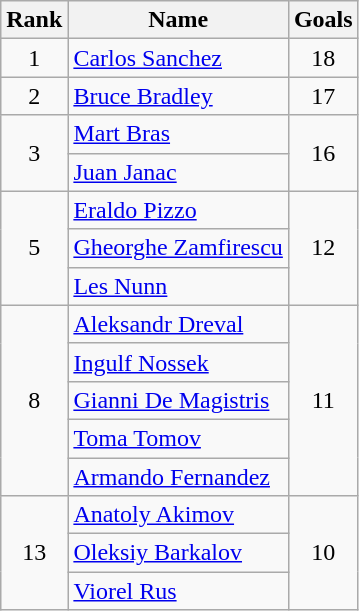<table class="wikitable" style="text-align: center;">
<tr>
<th>Rank</th>
<th>Name</th>
<th>Goals</th>
</tr>
<tr>
<td>1</td>
<td align="left"> <a href='#'>Carlos Sanchez</a></td>
<td>18</td>
</tr>
<tr>
<td>2</td>
<td align="left"> <a href='#'>Bruce Bradley</a></td>
<td>17</td>
</tr>
<tr>
<td rowspan=2>3</td>
<td align="left"> <a href='#'>Mart Bras</a></td>
<td rowspan=2>16</td>
</tr>
<tr>
<td align="left"> <a href='#'>Juan Janac</a></td>
</tr>
<tr>
<td rowspan=3>5</td>
<td align="left"> <a href='#'>Eraldo Pizzo</a></td>
<td rowspan=3>12</td>
</tr>
<tr>
<td align="left"> <a href='#'>Gheorghe Zamfirescu</a></td>
</tr>
<tr>
<td align="left"> <a href='#'>Les Nunn</a></td>
</tr>
<tr>
<td rowspan=5>8</td>
<td align="left"> <a href='#'>Aleksandr Dreval</a></td>
<td rowspan=5>11</td>
</tr>
<tr>
<td align="left"> <a href='#'>Ingulf Nossek</a></td>
</tr>
<tr>
<td align="left"> <a href='#'>Gianni De Magistris</a></td>
</tr>
<tr>
<td align="left"> <a href='#'>Toma Tomov</a></td>
</tr>
<tr>
<td align="left"> <a href='#'>Armando Fernandez</a></td>
</tr>
<tr>
<td rowspan=3>13</td>
<td align="left"> <a href='#'>Anatoly Akimov</a></td>
<td rowspan=3>10</td>
</tr>
<tr>
<td align="left"> <a href='#'>Oleksiy Barkalov</a></td>
</tr>
<tr>
<td align="left"> <a href='#'>Viorel Rus</a></td>
</tr>
</table>
